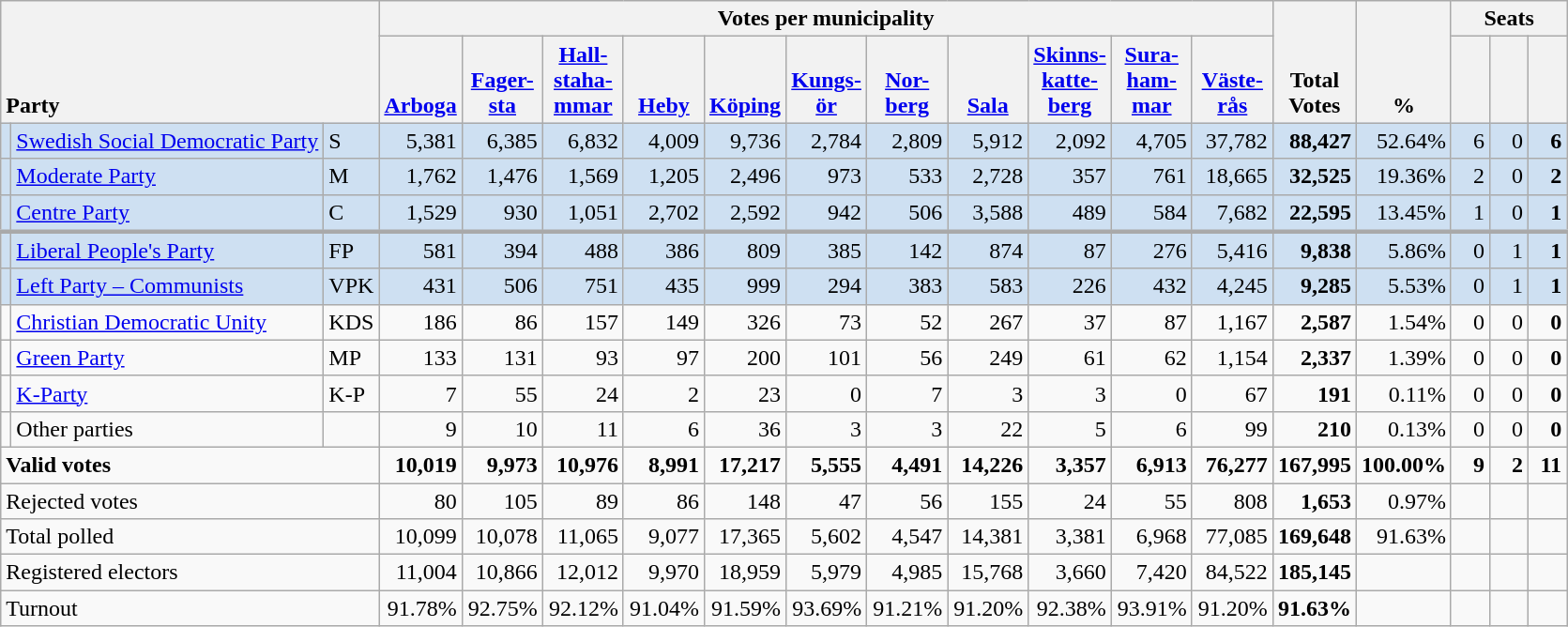<table class="wikitable" border="1" style="text-align:right;">
<tr>
<th style="text-align:left;" valign=bottom rowspan=2 colspan=3>Party</th>
<th colspan=11>Votes per municipality</th>
<th align=center valign=bottom rowspan=2 width="50">Total Votes</th>
<th align=center valign=bottom rowspan=2 width="50">%</th>
<th colspan=3>Seats</th>
</tr>
<tr>
<th align=center valign=bottom width="50"><a href='#'>Arboga</a></th>
<th align=center valign=bottom width="50"><a href='#'>Fager- sta</a></th>
<th align=center valign=bottom width="50"><a href='#'>Hall- staha- mmar</a></th>
<th align=center valign=bottom width="50"><a href='#'>Heby</a></th>
<th align=center valign=bottom width="50"><a href='#'>Köping</a></th>
<th align=center valign=bottom width="50"><a href='#'>Kungs- ör</a></th>
<th align=center valign=bottom width="50"><a href='#'>Nor- berg</a></th>
<th align=center valign=bottom width="50"><a href='#'>Sala</a></th>
<th align=center valign=bottom width="50"><a href='#'>Skinns- katte- berg</a></th>
<th align=center valign=bottom width="50"><a href='#'>Sura- ham- mar</a></th>
<th align=center valign=bottom width="50"><a href='#'>Väste- rås</a></th>
<th align=center valign=bottom width="20"><small></small></th>
<th align=center valign=bottom width="20"><small><a href='#'></a></small></th>
<th align=center valign=bottom width="20"><small></small></th>
</tr>
<tr style="background:#CEE0F2;">
<td></td>
<td align=left style="white-space: nowrap;"><a href='#'>Swedish Social Democratic Party</a></td>
<td align=left>S</td>
<td>5,381</td>
<td>6,385</td>
<td>6,832</td>
<td>4,009</td>
<td>9,736</td>
<td>2,784</td>
<td>2,809</td>
<td>5,912</td>
<td>2,092</td>
<td>4,705</td>
<td>37,782</td>
<td><strong>88,427</strong></td>
<td>52.64%</td>
<td>6</td>
<td>0</td>
<td><strong>6</strong></td>
</tr>
<tr style="background:#CEE0F2;">
<td></td>
<td align=left><a href='#'>Moderate Party</a></td>
<td align=left>M</td>
<td>1,762</td>
<td>1,476</td>
<td>1,569</td>
<td>1,205</td>
<td>2,496</td>
<td>973</td>
<td>533</td>
<td>2,728</td>
<td>357</td>
<td>761</td>
<td>18,665</td>
<td><strong>32,525</strong></td>
<td>19.36%</td>
<td>2</td>
<td>0</td>
<td><strong>2</strong></td>
</tr>
<tr style="background:#CEE0F2;">
<td></td>
<td align=left><a href='#'>Centre Party</a></td>
<td align=left>C</td>
<td>1,529</td>
<td>930</td>
<td>1,051</td>
<td>2,702</td>
<td>2,592</td>
<td>942</td>
<td>506</td>
<td>3,588</td>
<td>489</td>
<td>584</td>
<td>7,682</td>
<td><strong>22,595</strong></td>
<td>13.45%</td>
<td>1</td>
<td>0</td>
<td><strong>1</strong></td>
</tr>
<tr style="background:#CEE0F2; border-top:3px solid darkgray;">
<td></td>
<td align=left><a href='#'>Liberal People's Party</a></td>
<td align=left>FP</td>
<td>581</td>
<td>394</td>
<td>488</td>
<td>386</td>
<td>809</td>
<td>385</td>
<td>142</td>
<td>874</td>
<td>87</td>
<td>276</td>
<td>5,416</td>
<td><strong>9,838</strong></td>
<td>5.86%</td>
<td>0</td>
<td>1</td>
<td><strong>1</strong></td>
</tr>
<tr style="background:#CEE0F2;">
<td></td>
<td align=left><a href='#'>Left Party – Communists</a></td>
<td align=left>VPK</td>
<td>431</td>
<td>506</td>
<td>751</td>
<td>435</td>
<td>999</td>
<td>294</td>
<td>383</td>
<td>583</td>
<td>226</td>
<td>432</td>
<td>4,245</td>
<td><strong>9,285</strong></td>
<td>5.53%</td>
<td>0</td>
<td>1</td>
<td><strong>1</strong></td>
</tr>
<tr>
<td></td>
<td align=left><a href='#'>Christian Democratic Unity</a></td>
<td align=left>KDS</td>
<td>186</td>
<td>86</td>
<td>157</td>
<td>149</td>
<td>326</td>
<td>73</td>
<td>52</td>
<td>267</td>
<td>37</td>
<td>87</td>
<td>1,167</td>
<td><strong>2,587</strong></td>
<td>1.54%</td>
<td>0</td>
<td>0</td>
<td><strong>0</strong></td>
</tr>
<tr>
<td></td>
<td align=left><a href='#'>Green Party</a></td>
<td align=left>MP</td>
<td>133</td>
<td>131</td>
<td>93</td>
<td>97</td>
<td>200</td>
<td>101</td>
<td>56</td>
<td>249</td>
<td>61</td>
<td>62</td>
<td>1,154</td>
<td><strong>2,337</strong></td>
<td>1.39%</td>
<td>0</td>
<td>0</td>
<td><strong>0</strong></td>
</tr>
<tr>
<td></td>
<td align=left><a href='#'>K-Party</a></td>
<td align=left>K-P</td>
<td>7</td>
<td>55</td>
<td>24</td>
<td>2</td>
<td>23</td>
<td>0</td>
<td>7</td>
<td>3</td>
<td>3</td>
<td>0</td>
<td>67</td>
<td><strong>191</strong></td>
<td>0.11%</td>
<td>0</td>
<td>0</td>
<td><strong>0</strong></td>
</tr>
<tr>
<td></td>
<td align=left>Other parties</td>
<td></td>
<td>9</td>
<td>10</td>
<td>11</td>
<td>6</td>
<td>36</td>
<td>3</td>
<td>3</td>
<td>22</td>
<td>5</td>
<td>6</td>
<td>99</td>
<td><strong>210</strong></td>
<td>0.13%</td>
<td>0</td>
<td>0</td>
<td><strong>0</strong></td>
</tr>
<tr style="font-weight:bold">
<td align=left colspan=3>Valid votes</td>
<td>10,019</td>
<td>9,973</td>
<td>10,976</td>
<td>8,991</td>
<td>17,217</td>
<td>5,555</td>
<td>4,491</td>
<td>14,226</td>
<td>3,357</td>
<td>6,913</td>
<td>76,277</td>
<td>167,995</td>
<td>100.00%</td>
<td>9</td>
<td>2</td>
<td>11</td>
</tr>
<tr>
<td align=left colspan=3>Rejected votes</td>
<td>80</td>
<td>105</td>
<td>89</td>
<td>86</td>
<td>148</td>
<td>47</td>
<td>56</td>
<td>155</td>
<td>24</td>
<td>55</td>
<td>808</td>
<td><strong>1,653</strong></td>
<td>0.97%</td>
<td></td>
<td></td>
<td></td>
</tr>
<tr>
<td align=left colspan=3>Total polled</td>
<td>10,099</td>
<td>10,078</td>
<td>11,065</td>
<td>9,077</td>
<td>17,365</td>
<td>5,602</td>
<td>4,547</td>
<td>14,381</td>
<td>3,381</td>
<td>6,968</td>
<td>77,085</td>
<td><strong>169,648</strong></td>
<td>91.63%</td>
<td></td>
<td></td>
<td></td>
</tr>
<tr>
<td align=left colspan=3>Registered electors</td>
<td>11,004</td>
<td>10,866</td>
<td>12,012</td>
<td>9,970</td>
<td>18,959</td>
<td>5,979</td>
<td>4,985</td>
<td>15,768</td>
<td>3,660</td>
<td>7,420</td>
<td>84,522</td>
<td><strong>185,145</strong></td>
<td></td>
<td></td>
<td></td>
<td></td>
</tr>
<tr>
<td align=left colspan=3>Turnout</td>
<td>91.78%</td>
<td>92.75%</td>
<td>92.12%</td>
<td>91.04%</td>
<td>91.59%</td>
<td>93.69%</td>
<td>91.21%</td>
<td>91.20%</td>
<td>92.38%</td>
<td>93.91%</td>
<td>91.20%</td>
<td><strong>91.63%</strong></td>
<td></td>
<td></td>
<td></td>
<td></td>
</tr>
</table>
